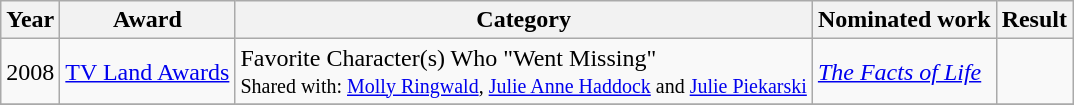<table class="wikitable">
<tr>
<th>Year</th>
<th>Award</th>
<th>Category</th>
<th>Nominated work</th>
<th>Result</th>
</tr>
<tr>
<td>2008</td>
<td><a href='#'>TV Land Awards</a></td>
<td>Favorite Character(s) Who "Went Missing" <br><small>Shared with: <a href='#'>Molly Ringwald</a>, <a href='#'>Julie Anne Haddock</a> and <a href='#'>Julie Piekarski</a> </small></td>
<td><em><a href='#'>The Facts of Life</a></em></td>
<td></td>
</tr>
<tr>
</tr>
</table>
